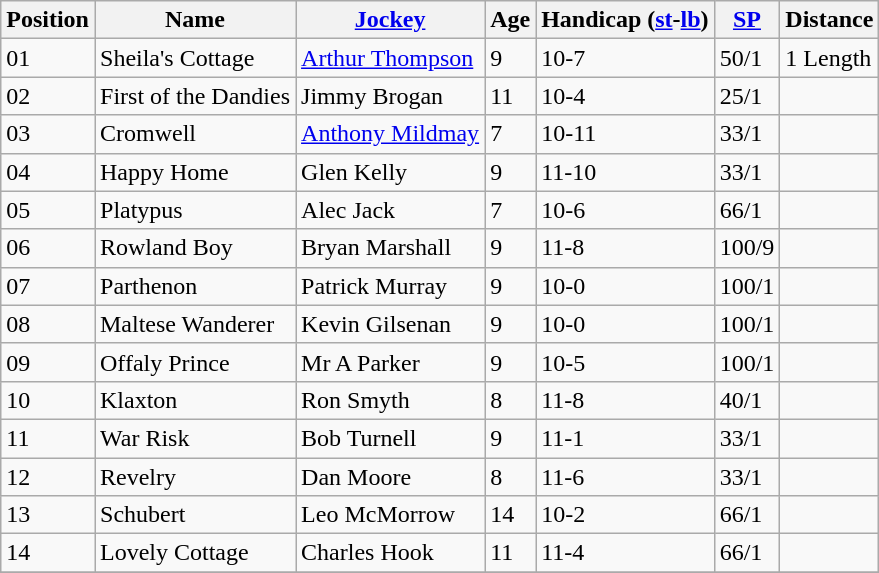<table class="wikitable sortable">
<tr>
<th>Position</th>
<th>Name</th>
<th><a href='#'>Jockey</a></th>
<th data-sort-type="number">Age</th>
<th>Handicap (<a href='#'>st</a>-<a href='#'>lb</a>)</th>
<th><a href='#'>SP</a></th>
<th>Distance</th>
</tr>
<tr>
<td>01</td>
<td>Sheila's Cottage</td>
<td><a href='#'>Arthur Thompson</a></td>
<td>9</td>
<td>10-7</td>
<td>50/1</td>
<td>1 Length</td>
</tr>
<tr>
<td>02</td>
<td>First of the Dandies</td>
<td>Jimmy Brogan</td>
<td>11</td>
<td>10-4</td>
<td>25/1</td>
<td></td>
</tr>
<tr>
<td>03</td>
<td>Cromwell</td>
<td><a href='#'>Anthony Mildmay</a></td>
<td>7</td>
<td>10-11</td>
<td>33/1</td>
<td></td>
</tr>
<tr>
<td>04</td>
<td>Happy Home</td>
<td>Glen Kelly</td>
<td>9</td>
<td>11-10</td>
<td>33/1</td>
<td></td>
</tr>
<tr>
<td>05</td>
<td>Platypus</td>
<td>Alec Jack</td>
<td>7</td>
<td>10-6</td>
<td>66/1</td>
<td></td>
</tr>
<tr>
<td>06</td>
<td>Rowland Boy</td>
<td>Bryan Marshall</td>
<td>9</td>
<td>11-8</td>
<td>100/9</td>
<td></td>
</tr>
<tr>
<td>07</td>
<td>Parthenon</td>
<td>Patrick Murray</td>
<td>9</td>
<td>10-0</td>
<td>100/1</td>
<td></td>
</tr>
<tr>
<td>08</td>
<td>Maltese Wanderer</td>
<td>Kevin Gilsenan</td>
<td>9</td>
<td>10-0</td>
<td>100/1</td>
<td></td>
</tr>
<tr>
<td>09</td>
<td>Offaly Prince</td>
<td>Mr A Parker</td>
<td>9</td>
<td>10-5</td>
<td>100/1</td>
<td></td>
</tr>
<tr>
<td>10</td>
<td>Klaxton</td>
<td>Ron Smyth</td>
<td>8</td>
<td>11-8</td>
<td>40/1</td>
<td></td>
</tr>
<tr>
<td>11</td>
<td>War Risk</td>
<td>Bob Turnell</td>
<td>9</td>
<td>11-1</td>
<td>33/1</td>
<td></td>
</tr>
<tr>
<td>12</td>
<td>Revelry</td>
<td>Dan Moore</td>
<td>8</td>
<td>11-6</td>
<td>33/1</td>
<td></td>
</tr>
<tr>
<td>13</td>
<td>Schubert</td>
<td>Leo McMorrow</td>
<td>14</td>
<td>10-2</td>
<td>66/1</td>
<td></td>
</tr>
<tr>
<td>14</td>
<td>Lovely Cottage</td>
<td>Charles Hook</td>
<td>11</td>
<td>11-4</td>
<td>66/1</td>
<td></td>
</tr>
<tr>
</tr>
</table>
